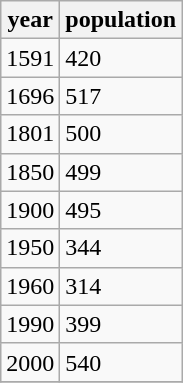<table class="wikitable">
<tr>
<th>year</th>
<th>population</th>
</tr>
<tr>
<td>1591</td>
<td>420</td>
</tr>
<tr>
<td>1696</td>
<td>517</td>
</tr>
<tr>
<td>1801</td>
<td>500</td>
</tr>
<tr>
<td>1850</td>
<td>499</td>
</tr>
<tr>
<td>1900</td>
<td>495</td>
</tr>
<tr>
<td>1950</td>
<td>344</td>
</tr>
<tr>
<td>1960</td>
<td>314</td>
</tr>
<tr>
<td>1990</td>
<td>399</td>
</tr>
<tr>
<td>2000</td>
<td>540</td>
</tr>
<tr>
</tr>
</table>
